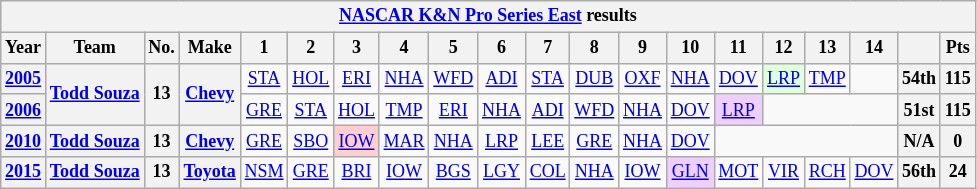<table class="wikitable" style="text-align:center; font-size:75%">
<tr>
<th colspan=21><a href='#'>NASCAR K&N Pro Series East</a> results</th>
</tr>
<tr>
<th>Year</th>
<th>Team</th>
<th>No.</th>
<th>Make</th>
<th>1</th>
<th>2</th>
<th>3</th>
<th>4</th>
<th>5</th>
<th>6</th>
<th>7</th>
<th>8</th>
<th>9</th>
<th>10</th>
<th>11</th>
<th>12</th>
<th>13</th>
<th>14</th>
<th></th>
<th>Pts</th>
</tr>
<tr>
<th><a href='#'>2005</a></th>
<th rowspan=2><a href='#'>Todd Souza</a></th>
<th rowspan=2>13</th>
<th rowspan=2><a href='#'>Chevy</a></th>
<td><a href='#'>STA</a></td>
<td><a href='#'>HOL</a></td>
<td><a href='#'>ERI</a></td>
<td><a href='#'>NHA</a></td>
<td><a href='#'>WFD</a></td>
<td><a href='#'>ADI</a></td>
<td><a href='#'>STA</a></td>
<td><a href='#'>DUB</a></td>
<td><a href='#'>OXF</a></td>
<td><a href='#'>NHA</a></td>
<td><a href='#'>DOV</a></td>
<td style="background:#DFFFDF;"><a href='#'>LRP</a><br></td>
<td><a href='#'>TMP</a></td>
<td></td>
<th>54th</th>
<th>115</th>
</tr>
<tr>
<th><a href='#'>2006</a></th>
<td><a href='#'>GRE</a></td>
<td><a href='#'>STA</a></td>
<td><a href='#'>HOL</a></td>
<td><a href='#'>TMP</a></td>
<td><a href='#'>ERI</a></td>
<td><a href='#'>NHA</a></td>
<td><a href='#'>ADI</a></td>
<td><a href='#'>WFD</a></td>
<td><a href='#'>NHA</a></td>
<td><a href='#'>DOV</a></td>
<td style="background:#EFCFFF;"><a href='#'>LRP</a><br></td>
<td colspan=3></td>
<th>51st</th>
<th>115</th>
</tr>
<tr>
<th><a href='#'>2010</a></th>
<th><a href='#'>Todd Souza</a></th>
<th>13</th>
<th><a href='#'>Chevy</a></th>
<td><a href='#'>GRE</a></td>
<td><a href='#'>SBO</a></td>
<td style="background:#FFCFCF;"><a href='#'>IOW</a><br></td>
<td><a href='#'>MAR</a></td>
<td><a href='#'>NHA</a></td>
<td><a href='#'>LRP</a></td>
<td><a href='#'>LEE</a></td>
<td><a href='#'>GRE</a></td>
<td><a href='#'>NHA</a></td>
<td><a href='#'>DOV</a></td>
<td colspan=4></td>
<th>N/A</th>
<th>0</th>
</tr>
<tr>
<th><a href='#'>2015</a></th>
<th><a href='#'>Todd Souza</a></th>
<th>13</th>
<th><a href='#'>Toyota</a></th>
<td><a href='#'>NSM</a></td>
<td><a href='#'>GRE</a></td>
<td><a href='#'>BRI</a></td>
<td><a href='#'>IOW</a></td>
<td><a href='#'>BGS</a></td>
<td><a href='#'>LGY</a></td>
<td><a href='#'>COL</a></td>
<td><a href='#'>NHA</a></td>
<td><a href='#'>IOW</a></td>
<td style="background:#EFCFFF;"><a href='#'>GLN</a><br></td>
<td><a href='#'>MOT</a></td>
<td><a href='#'>VIR</a></td>
<td><a href='#'>RCH</a></td>
<td><a href='#'>DOV</a></td>
<th>56th</th>
<th>24</th>
</tr>
</table>
